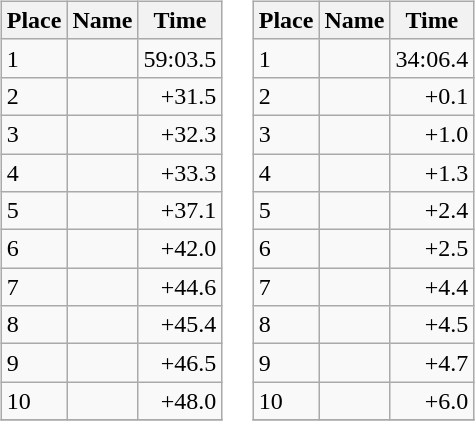<table border="0">
<tr>
<td valign="top"><br><table class="wikitable">
<tr>
<th>Place</th>
<th>Name</th>
<th>Time</th>
</tr>
<tr>
<td>1</td>
<td></td>
<td align="right">59:03.5</td>
</tr>
<tr>
<td>2</td>
<td></td>
<td align="right">+31.5</td>
</tr>
<tr>
<td>3</td>
<td></td>
<td align="right">+32.3</td>
</tr>
<tr>
<td>4</td>
<td></td>
<td align="right">+33.3</td>
</tr>
<tr>
<td>5</td>
<td></td>
<td align="right">+37.1</td>
</tr>
<tr>
<td>6</td>
<td></td>
<td align="right">+42.0</td>
</tr>
<tr>
<td>7</td>
<td></td>
<td align="right">+44.6</td>
</tr>
<tr>
<td>8</td>
<td></td>
<td align="right">+45.4</td>
</tr>
<tr>
<td>9</td>
<td></td>
<td align="right">+46.5</td>
</tr>
<tr>
<td>10</td>
<td></td>
<td align="right">+48.0</td>
</tr>
<tr>
</tr>
</table>
</td>
<td valign="top"><br><table class="wikitable">
<tr>
<th>Place</th>
<th>Name</th>
<th>Time</th>
</tr>
<tr>
<td>1</td>
<td></td>
<td align="right">34:06.4</td>
</tr>
<tr>
<td>2</td>
<td></td>
<td align="right">+0.1</td>
</tr>
<tr>
<td>3</td>
<td></td>
<td align="right">+1.0</td>
</tr>
<tr>
<td>4</td>
<td></td>
<td align="right">+1.3</td>
</tr>
<tr>
<td>5</td>
<td></td>
<td align="right">+2.4</td>
</tr>
<tr>
<td>6</td>
<td></td>
<td align="right">+2.5</td>
</tr>
<tr>
<td>7</td>
<td></td>
<td align="right">+4.4</td>
</tr>
<tr>
<td>8</td>
<td></td>
<td align="right">+4.5</td>
</tr>
<tr>
<td>9</td>
<td></td>
<td align="right">+4.7</td>
</tr>
<tr>
<td>10</td>
<td></td>
<td align="right">+6.0</td>
</tr>
<tr>
</tr>
</table>
</td>
</tr>
</table>
